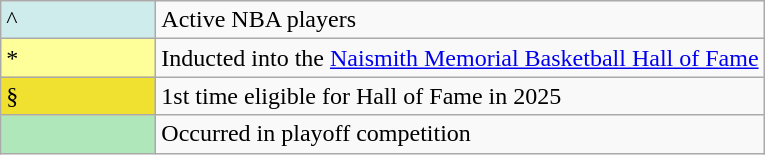<table class="wikitable">
<tr>
<td style="background-color:#CFECEC; width:6em">^</td>
<td>Active NBA players</td>
</tr>
<tr>
<td style="background-color:#FFFF99; width:6em">*</td>
<td>Inducted into the <a href='#'>Naismith Memorial Basketball Hall of Fame</a></td>
</tr>
<tr>
<td style="background:#F0E130; width:1em">§</td>
<td>1st time eligible for Hall of Fame in 2025</td>
</tr>
<tr>
<td style="background-color:#AFE6BA; width:6em"></td>
<td>Occurred in playoff competition</td>
</tr>
</table>
